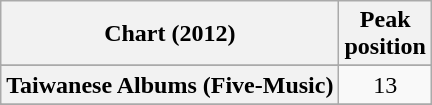<table class="wikitable sortable plainrowheaders" style="text-align:center">
<tr>
<th scope="col">Chart (2012)</th>
<th scope="col">Peak<br>position</th>
</tr>
<tr>
</tr>
<tr>
</tr>
<tr>
</tr>
<tr>
</tr>
<tr>
</tr>
<tr>
</tr>
<tr>
</tr>
<tr>
</tr>
<tr>
</tr>
<tr>
</tr>
<tr>
</tr>
<tr>
</tr>
<tr>
</tr>
<tr>
</tr>
<tr>
</tr>
<tr>
<th scope="row">Taiwanese Albums (Five-Music)</th>
<td>13</td>
</tr>
<tr>
</tr>
<tr>
</tr>
</table>
